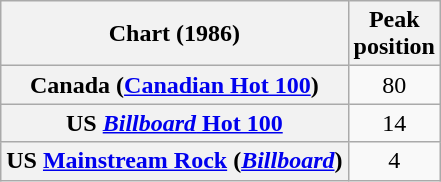<table class="wikitable sortable plainrowheaders" style="text-align:center">
<tr>
<th scope="col">Chart (1986)</th>
<th scope="col">Peak<br>position</th>
</tr>
<tr>
<th scope="row">Canada (<a href='#'>Canadian Hot 100</a>)</th>
<td>80</td>
</tr>
<tr>
<th scope="row">US <a href='#'><em>Billboard</em> Hot 100</a></th>
<td>14</td>
</tr>
<tr>
<th scope="row">US <a href='#'>Mainstream Rock</a> (<em><a href='#'>Billboard</a></em>)</th>
<td>4</td>
</tr>
</table>
